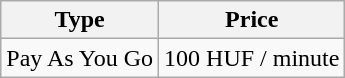<table class="wikitable">
<tr>
<th>Type</th>
<th>Price</th>
</tr>
<tr>
<td>Pay As You Go</td>
<td>100 HUF / minute</td>
</tr>
</table>
